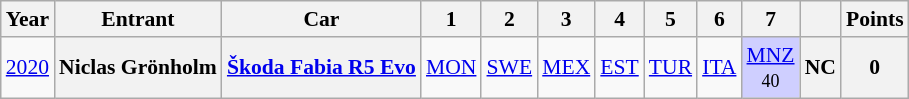<table class="wikitable" border="1" style="text-align:center; font-size:90%;">
<tr>
<th>Year</th>
<th>Entrant</th>
<th>Car</th>
<th>1</th>
<th>2</th>
<th>3</th>
<th>4</th>
<th>5</th>
<th>6</th>
<th>7</th>
<th></th>
<th>Points</th>
</tr>
<tr>
<td><a href='#'>2020</a></td>
<th>Niclas Grönholm</th>
<th><a href='#'>Škoda Fabia R5 Evo</a></th>
<td><a href='#'>MON</a></td>
<td><a href='#'>SWE</a></td>
<td><a href='#'>MEX</a></td>
<td><a href='#'>EST</a></td>
<td><a href='#'>TUR</a></td>
<td><a href='#'>ITA</a></td>
<td style="background:#cfcfff;"><a href='#'>MNZ</a><br><small>40</small></td>
<th>NC</th>
<th>0</th>
</tr>
</table>
